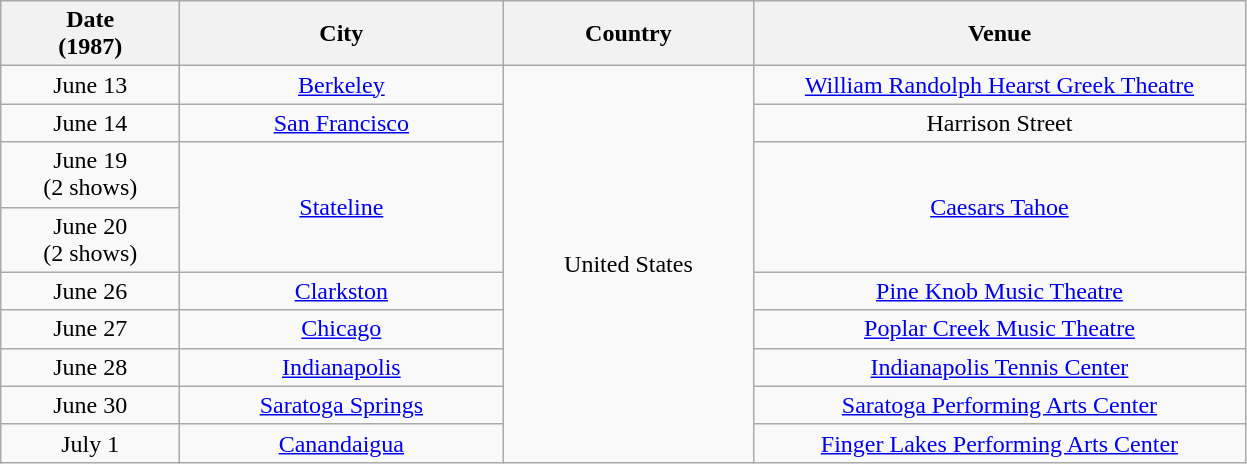<table class="wikitable sortable plainrowheaders" style="text-align:center;">
<tr>
<th scope="col" style="width:7em;">Date<br>(1987)</th>
<th scope="col" style="width:13em;">City</th>
<th scope="col" style="width:10em;">Country</th>
<th scope="col" style="width:20em;">Venue</th>
</tr>
<tr>
<td>June 13</td>
<td><a href='#'>Berkeley</a></td>
<td rowspan="9">United States</td>
<td><a href='#'>William Randolph Hearst Greek Theatre</a></td>
</tr>
<tr>
<td>June 14</td>
<td><a href='#'>San Francisco</a></td>
<td>Harrison Street</td>
</tr>
<tr>
<td>June 19<br>(2 shows)</td>
<td rowspan="2"><a href='#'>Stateline</a></td>
<td rowspan="2"><a href='#'>Caesars Tahoe</a></td>
</tr>
<tr>
<td>June 20<br>(2 shows)</td>
</tr>
<tr>
<td>June 26</td>
<td><a href='#'>Clarkston</a></td>
<td><a href='#'>Pine Knob Music Theatre</a></td>
</tr>
<tr>
<td>June 27</td>
<td><a href='#'>Chicago</a></td>
<td><a href='#'>Poplar Creek Music Theatre</a></td>
</tr>
<tr>
<td>June 28</td>
<td><a href='#'>Indianapolis</a></td>
<td><a href='#'>Indianapolis Tennis Center</a></td>
</tr>
<tr>
<td>June 30</td>
<td><a href='#'>Saratoga Springs</a></td>
<td><a href='#'>Saratoga Performing Arts Center</a></td>
</tr>
<tr>
<td>July 1</td>
<td><a href='#'>Canandaigua</a></td>
<td><a href='#'>Finger Lakes Performing Arts Center</a></td>
</tr>
</table>
